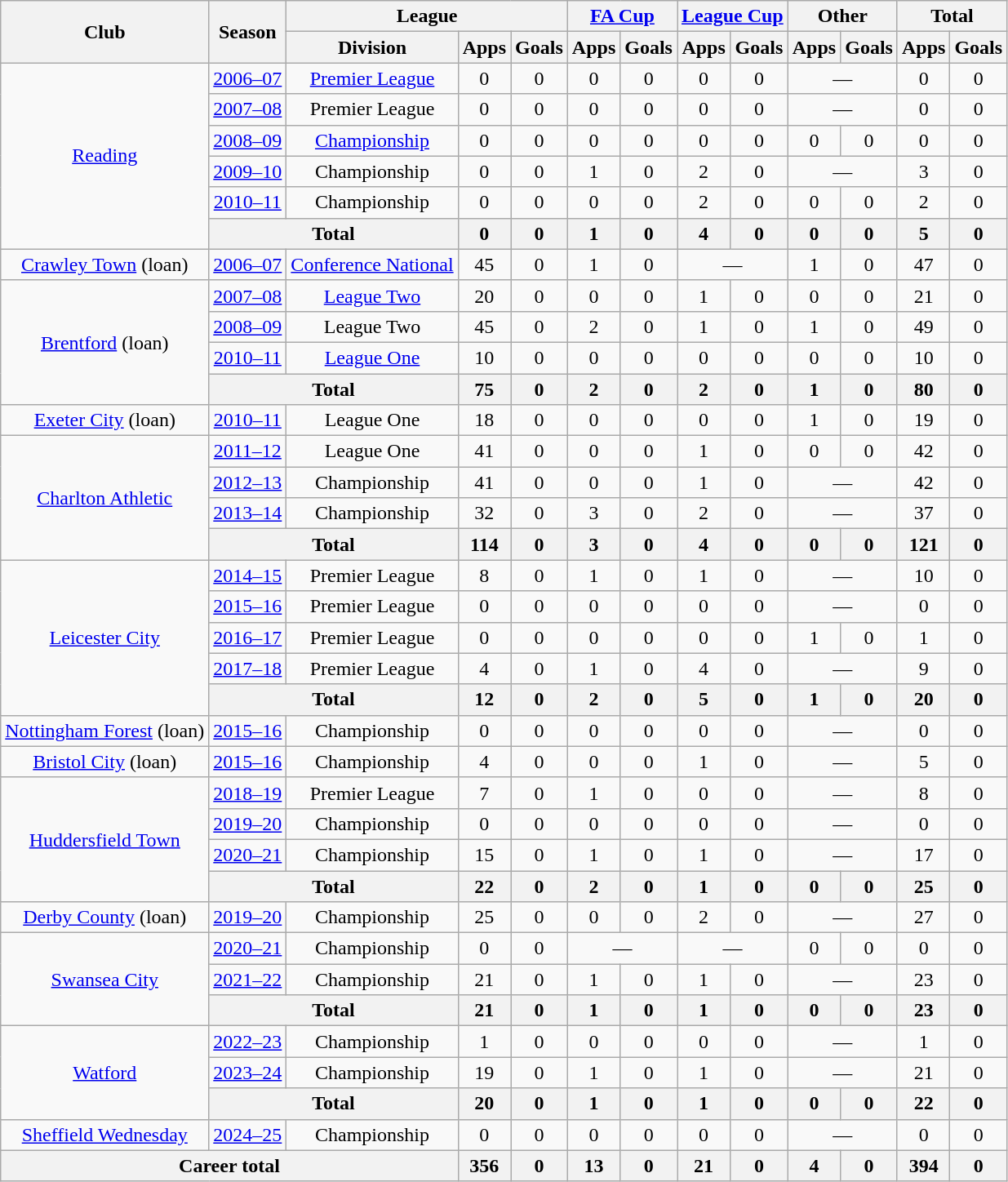<table class="wikitable" style="text-align:center">
<tr>
<th rowspan="2">Club</th>
<th rowspan="2">Season</th>
<th colspan="3">League</th>
<th colspan="2"><a href='#'>FA Cup</a></th>
<th colspan="2"><a href='#'>League Cup</a></th>
<th colspan="2">Other</th>
<th colspan="3">Total</th>
</tr>
<tr>
<th>Division</th>
<th>Apps</th>
<th>Goals</th>
<th>Apps</th>
<th>Goals</th>
<th>Apps</th>
<th>Goals</th>
<th>Apps</th>
<th>Goals</th>
<th>Apps</th>
<th>Goals</th>
</tr>
<tr>
<td rowspan="6"><a href='#'>Reading</a></td>
<td><a href='#'>2006–07</a></td>
<td><a href='#'>Premier League</a></td>
<td>0</td>
<td>0</td>
<td>0</td>
<td>0</td>
<td>0</td>
<td>0</td>
<td colspan="2">—</td>
<td>0</td>
<td>0</td>
</tr>
<tr>
<td><a href='#'>2007–08</a></td>
<td>Premier League</td>
<td>0</td>
<td>0</td>
<td>0</td>
<td>0</td>
<td>0</td>
<td>0</td>
<td colspan="2">—</td>
<td>0</td>
<td>0</td>
</tr>
<tr>
<td><a href='#'>2008–09</a></td>
<td><a href='#'>Championship</a></td>
<td>0</td>
<td>0</td>
<td>0</td>
<td>0</td>
<td>0</td>
<td>0</td>
<td>0</td>
<td>0</td>
<td>0</td>
<td>0</td>
</tr>
<tr>
<td><a href='#'>2009–10</a></td>
<td>Championship</td>
<td>0</td>
<td>0</td>
<td>1</td>
<td>0</td>
<td>2</td>
<td>0</td>
<td colspan="2">—</td>
<td>3</td>
<td>0</td>
</tr>
<tr>
<td><a href='#'>2010–11</a></td>
<td>Championship</td>
<td>0</td>
<td>0</td>
<td>0</td>
<td>0</td>
<td>2</td>
<td>0</td>
<td>0</td>
<td>0</td>
<td>2</td>
<td>0</td>
</tr>
<tr>
<th colspan="2">Total</th>
<th>0</th>
<th>0</th>
<th>1</th>
<th>0</th>
<th>4</th>
<th>0</th>
<th>0</th>
<th>0</th>
<th>5</th>
<th>0</th>
</tr>
<tr>
<td><a href='#'>Crawley Town</a> (loan)</td>
<td><a href='#'>2006–07</a></td>
<td><a href='#'>Conference National</a></td>
<td>45</td>
<td>0</td>
<td>1</td>
<td>0</td>
<td colspan="2">—</td>
<td>1</td>
<td>0</td>
<td>47</td>
<td>0</td>
</tr>
<tr>
<td rowspan="4"><a href='#'>Brentford</a> (loan)</td>
<td><a href='#'>2007–08</a></td>
<td><a href='#'>League Two</a></td>
<td>20</td>
<td>0</td>
<td>0</td>
<td>0</td>
<td>1</td>
<td>0</td>
<td>0</td>
<td>0</td>
<td>21</td>
<td>0</td>
</tr>
<tr>
<td><a href='#'>2008–09</a></td>
<td>League Two</td>
<td>45</td>
<td>0</td>
<td>2</td>
<td>0</td>
<td>1</td>
<td>0</td>
<td>1</td>
<td>0</td>
<td>49</td>
<td>0</td>
</tr>
<tr>
<td><a href='#'>2010–11</a></td>
<td><a href='#'>League One</a></td>
<td>10</td>
<td>0</td>
<td>0</td>
<td>0</td>
<td>0</td>
<td>0</td>
<td>0</td>
<td>0</td>
<td>10</td>
<td>0</td>
</tr>
<tr>
<th colspan="2">Total</th>
<th>75</th>
<th>0</th>
<th>2</th>
<th>0</th>
<th>2</th>
<th>0</th>
<th>1</th>
<th>0</th>
<th>80</th>
<th>0</th>
</tr>
<tr>
<td><a href='#'>Exeter City</a> (loan)</td>
<td><a href='#'>2010–11</a></td>
<td>League One</td>
<td>18</td>
<td>0</td>
<td>0</td>
<td>0</td>
<td>0</td>
<td>0</td>
<td>1</td>
<td>0</td>
<td>19</td>
<td>0</td>
</tr>
<tr>
<td rowspan="4"><a href='#'>Charlton Athletic</a></td>
<td><a href='#'>2011–12</a></td>
<td>League One</td>
<td>41</td>
<td>0</td>
<td>0</td>
<td>0</td>
<td>1</td>
<td>0</td>
<td>0</td>
<td>0</td>
<td>42</td>
<td>0</td>
</tr>
<tr>
<td><a href='#'>2012–13</a></td>
<td>Championship</td>
<td>41</td>
<td>0</td>
<td>0</td>
<td>0</td>
<td>1</td>
<td>0</td>
<td colspan="2">—</td>
<td>42</td>
<td>0</td>
</tr>
<tr>
<td><a href='#'>2013–14</a></td>
<td>Championship</td>
<td>32</td>
<td>0</td>
<td>3</td>
<td>0</td>
<td>2</td>
<td>0</td>
<td colspan="2">—</td>
<td>37</td>
<td>0</td>
</tr>
<tr>
<th colspan="2">Total</th>
<th>114</th>
<th>0</th>
<th>3</th>
<th>0</th>
<th>4</th>
<th>0</th>
<th>0</th>
<th>0</th>
<th>121</th>
<th>0</th>
</tr>
<tr>
<td rowspan="5"><a href='#'>Leicester City</a></td>
<td><a href='#'>2014–15</a></td>
<td>Premier League</td>
<td>8</td>
<td>0</td>
<td>1</td>
<td>0</td>
<td>1</td>
<td>0</td>
<td colspan="2">—</td>
<td>10</td>
<td>0</td>
</tr>
<tr>
<td><a href='#'>2015–16</a></td>
<td>Premier League</td>
<td>0</td>
<td>0</td>
<td>0</td>
<td>0</td>
<td>0</td>
<td>0</td>
<td colspan="2">—</td>
<td>0</td>
<td>0</td>
</tr>
<tr>
<td><a href='#'>2016–17</a></td>
<td>Premier League</td>
<td>0</td>
<td>0</td>
<td>0</td>
<td>0</td>
<td>0</td>
<td>0</td>
<td>1</td>
<td>0</td>
<td>1</td>
<td>0</td>
</tr>
<tr>
<td><a href='#'>2017–18</a></td>
<td>Premier League</td>
<td>4</td>
<td>0</td>
<td>1</td>
<td>0</td>
<td>4</td>
<td>0</td>
<td colspan="2">—</td>
<td>9</td>
<td>0</td>
</tr>
<tr>
<th colspan="2">Total</th>
<th>12</th>
<th>0</th>
<th>2</th>
<th>0</th>
<th>5</th>
<th>0</th>
<th>1</th>
<th>0</th>
<th>20</th>
<th>0</th>
</tr>
<tr>
<td><a href='#'>Nottingham Forest</a> (loan)</td>
<td><a href='#'>2015–16</a></td>
<td>Championship</td>
<td>0</td>
<td>0</td>
<td>0</td>
<td>0</td>
<td>0</td>
<td>0</td>
<td colspan="2">—</td>
<td>0</td>
<td>0</td>
</tr>
<tr>
<td><a href='#'>Bristol City</a> (loan)</td>
<td><a href='#'>2015–16</a></td>
<td>Championship</td>
<td>4</td>
<td>0</td>
<td>0</td>
<td>0</td>
<td>1</td>
<td>0</td>
<td colspan="2">—</td>
<td>5</td>
<td>0</td>
</tr>
<tr>
<td rowspan="4"><a href='#'>Huddersfield Town</a></td>
<td><a href='#'>2018–19</a></td>
<td>Premier League</td>
<td>7</td>
<td>0</td>
<td>1</td>
<td>0</td>
<td>0</td>
<td>0</td>
<td colspan="2">—</td>
<td>8</td>
<td>0</td>
</tr>
<tr>
<td><a href='#'>2019–20</a></td>
<td>Championship</td>
<td>0</td>
<td>0</td>
<td>0</td>
<td>0</td>
<td>0</td>
<td>0</td>
<td colspan="2">—</td>
<td>0</td>
<td>0</td>
</tr>
<tr>
<td><a href='#'>2020–21</a></td>
<td>Championship</td>
<td>15</td>
<td>0</td>
<td>1</td>
<td>0</td>
<td>1</td>
<td>0</td>
<td colspan="2">—</td>
<td>17</td>
<td>0</td>
</tr>
<tr>
<th colspan="2">Total</th>
<th>22</th>
<th>0</th>
<th>2</th>
<th>0</th>
<th>1</th>
<th>0</th>
<th>0</th>
<th>0</th>
<th>25</th>
<th>0</th>
</tr>
<tr>
<td><a href='#'>Derby County</a> (loan)</td>
<td><a href='#'>2019–20</a></td>
<td>Championship</td>
<td>25</td>
<td>0</td>
<td>0</td>
<td>0</td>
<td>2</td>
<td>0</td>
<td colspan="2">—</td>
<td>27</td>
<td>0</td>
</tr>
<tr>
<td rowspan="3"><a href='#'>Swansea City</a></td>
<td><a href='#'>2020–21</a></td>
<td>Championship</td>
<td>0</td>
<td>0</td>
<td colspan="2">—</td>
<td colspan="2">—</td>
<td>0</td>
<td>0</td>
<td>0</td>
<td>0</td>
</tr>
<tr>
<td><a href='#'>2021–22</a></td>
<td>Championship</td>
<td>21</td>
<td>0</td>
<td>1</td>
<td>0</td>
<td>1</td>
<td>0</td>
<td colspan="2">—</td>
<td>23</td>
<td>0</td>
</tr>
<tr>
<th colspan="2">Total</th>
<th>21</th>
<th>0</th>
<th>1</th>
<th>0</th>
<th>1</th>
<th>0</th>
<th>0</th>
<th>0</th>
<th>23</th>
<th>0</th>
</tr>
<tr>
<td rowspan="3"><a href='#'>Watford</a></td>
<td><a href='#'>2022–23</a></td>
<td>Championship</td>
<td>1</td>
<td>0</td>
<td>0</td>
<td>0</td>
<td>0</td>
<td>0</td>
<td colspan="2">—</td>
<td>1</td>
<td>0</td>
</tr>
<tr>
<td><a href='#'>2023–24</a></td>
<td>Championship</td>
<td>19</td>
<td>0</td>
<td>1</td>
<td>0</td>
<td>1</td>
<td>0</td>
<td colspan="2">—</td>
<td>21</td>
<td>0</td>
</tr>
<tr>
<th colspan="2">Total</th>
<th>20</th>
<th>0</th>
<th>1</th>
<th>0</th>
<th>1</th>
<th>0</th>
<th>0</th>
<th>0</th>
<th>22</th>
<th>0</th>
</tr>
<tr>
<td><a href='#'>Sheffield Wednesday</a></td>
<td><a href='#'>2024–25</a></td>
<td>Championship</td>
<td>0</td>
<td>0</td>
<td>0</td>
<td>0</td>
<td>0</td>
<td>0</td>
<td colspan="2">—</td>
<td>0</td>
<td>0</td>
</tr>
<tr>
<th colspan="3">Career total</th>
<th>356</th>
<th>0</th>
<th>13</th>
<th>0</th>
<th>21</th>
<th>0</th>
<th>4</th>
<th>0</th>
<th>394</th>
<th>0</th>
</tr>
</table>
